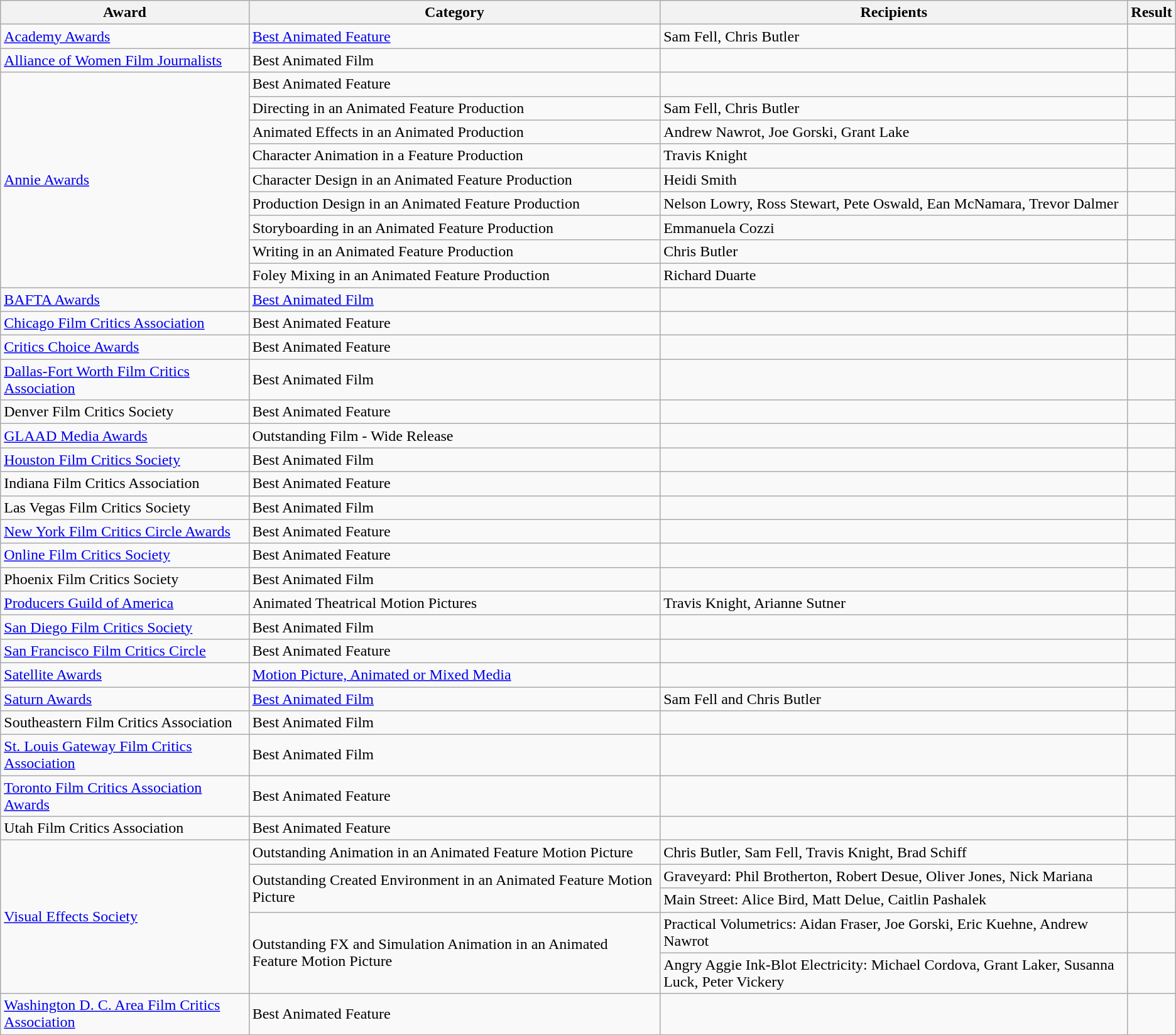<table class="wikitable">
<tr>
<th>Award</th>
<th>Category</th>
<th>Recipients</th>
<th>Result</th>
</tr>
<tr>
<td><a href='#'>Academy Awards</a></td>
<td><a href='#'>Best Animated Feature</a></td>
<td>Sam Fell, Chris Butler</td>
<td></td>
</tr>
<tr>
<td rowspan=1><a href='#'>Alliance of Women Film Journalists</a></td>
<td>Best Animated Film</td>
<td></td>
<td></td>
</tr>
<tr>
<td rowspan=9><a href='#'>Annie Awards</a></td>
<td>Best Animated Feature</td>
<td></td>
<td></td>
</tr>
<tr>
<td>Directing in an Animated Feature Production</td>
<td>Sam Fell, Chris Butler</td>
<td></td>
</tr>
<tr>
<td>Animated Effects in an Animated Production</td>
<td>Andrew Nawrot, Joe Gorski, Grant Lake</td>
<td></td>
</tr>
<tr>
<td>Character Animation in a Feature Production</td>
<td>Travis Knight</td>
<td></td>
</tr>
<tr>
<td>Character Design in an Animated Feature Production</td>
<td>Heidi Smith</td>
<td></td>
</tr>
<tr>
<td>Production Design in an Animated Feature Production</td>
<td>Nelson Lowry, Ross Stewart, Pete Oswald, Ean McNamara, Trevor Dalmer</td>
<td></td>
</tr>
<tr>
<td>Storyboarding in an Animated Feature Production</td>
<td>Emmanuela Cozzi</td>
<td></td>
</tr>
<tr>
<td>Writing in an Animated Feature Production</td>
<td>Chris Butler</td>
<td></td>
</tr>
<tr>
<td>Foley Mixing in an Animated Feature Production</td>
<td>Richard Duarte</td>
<td></td>
</tr>
<tr>
<td><a href='#'>BAFTA Awards</a></td>
<td><a href='#'>Best Animated Film</a></td>
<td></td>
<td></td>
</tr>
<tr>
<td><a href='#'>Chicago Film Critics Association</a></td>
<td>Best Animated Feature</td>
<td></td>
<td></td>
</tr>
<tr>
<td><a href='#'>Critics Choice Awards</a></td>
<td>Best Animated Feature</td>
<td></td>
<td></td>
</tr>
<tr>
<td><a href='#'>Dallas-Fort Worth Film Critics Association</a></td>
<td>Best Animated Film</td>
<td></td>
<td></td>
</tr>
<tr>
<td>Denver Film Critics Society</td>
<td>Best Animated Feature</td>
<td></td>
<td></td>
</tr>
<tr>
<td><a href='#'>GLAAD Media Awards</a></td>
<td>Outstanding Film - Wide Release</td>
<td></td>
<td></td>
</tr>
<tr>
<td><a href='#'>Houston Film Critics Society</a></td>
<td>Best Animated Film</td>
<td></td>
<td></td>
</tr>
<tr>
<td>Indiana Film Critics Association</td>
<td>Best Animated Feature</td>
<td></td>
<td></td>
</tr>
<tr>
<td>Las Vegas Film Critics Society</td>
<td>Best Animated Film</td>
<td></td>
<td></td>
</tr>
<tr>
<td><a href='#'>New York Film Critics Circle Awards</a></td>
<td>Best Animated Feature</td>
<td></td>
<td></td>
</tr>
<tr>
<td rowspan=1><a href='#'>Online Film Critics Society</a></td>
<td>Best Animated Feature</td>
<td></td>
<td></td>
</tr>
<tr>
<td>Phoenix Film Critics Society</td>
<td>Best Animated Film</td>
<td></td>
<td></td>
</tr>
<tr>
<td><a href='#'>Producers Guild of America</a></td>
<td>Animated Theatrical Motion Pictures</td>
<td>Travis Knight, Arianne Sutner</td>
<td></td>
</tr>
<tr>
<td><a href='#'>San Diego Film Critics Society</a></td>
<td>Best Animated Film</td>
<td></td>
<td></td>
</tr>
<tr>
<td><a href='#'>San Francisco Film Critics Circle</a></td>
<td>Best Animated Feature</td>
<td></td>
<td></td>
</tr>
<tr>
<td><a href='#'>Satellite Awards</a></td>
<td><a href='#'>Motion Picture, Animated or Mixed Media</a></td>
<td></td>
<td></td>
</tr>
<tr>
<td><a href='#'>Saturn Awards</a></td>
<td><a href='#'>Best Animated Film</a></td>
<td>Sam Fell and Chris Butler</td>
<td></td>
</tr>
<tr>
<td>Southeastern Film Critics Association</td>
<td>Best Animated Film</td>
<td></td>
<td></td>
</tr>
<tr>
<td><a href='#'>St. Louis Gateway Film Critics Association</a></td>
<td>Best Animated Film</td>
<td></td>
<td></td>
</tr>
<tr>
<td><a href='#'>Toronto Film Critics Association Awards</a></td>
<td>Best Animated Feature</td>
<td></td>
<td></td>
</tr>
<tr>
<td>Utah Film Critics Association</td>
<td>Best Animated Feature</td>
<td></td>
<td></td>
</tr>
<tr>
<td rowspan=5><a href='#'>Visual Effects Society</a></td>
<td>Outstanding Animation in an Animated Feature Motion Picture</td>
<td>Chris Butler, Sam Fell, Travis Knight, Brad Schiff</td>
<td></td>
</tr>
<tr>
<td rowspan=2>Outstanding Created Environment in an Animated Feature Motion Picture</td>
<td>Graveyard: Phil Brotherton, Robert Desue, Oliver Jones, Nick Mariana</td>
<td></td>
</tr>
<tr>
<td>Main Street: Alice Bird, Matt Delue, Caitlin Pashalek</td>
<td></td>
</tr>
<tr>
<td rowspan=2>Outstanding FX and Simulation Animation in an Animated Feature Motion Picture</td>
<td>Practical Volumetrics: Aidan Fraser, Joe Gorski, Eric Kuehne, Andrew Nawrot</td>
<td></td>
</tr>
<tr>
<td>Angry Aggie Ink-Blot Electricity: Michael Cordova, Grant Laker, Susanna Luck, Peter Vickery</td>
<td></td>
</tr>
<tr>
<td><a href='#'>Washington D. C. Area Film Critics Association</a></td>
<td>Best Animated Feature</td>
<td></td>
<td></td>
</tr>
</table>
